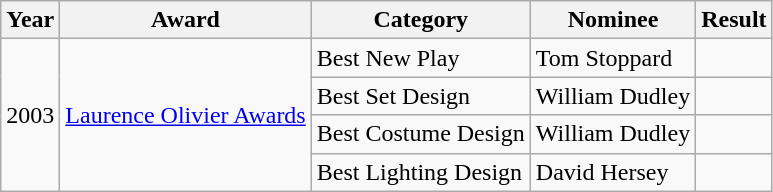<table class="wikitable">
<tr>
<th>Year</th>
<th>Award</th>
<th>Category</th>
<th>Nominee</th>
<th>Result</th>
</tr>
<tr>
<td rowspan="4">2003</td>
<td rowspan="4"><a href='#'>Laurence Olivier Awards</a></td>
<td>Best New Play</td>
<td>Tom Stoppard</td>
<td></td>
</tr>
<tr>
<td>Best Set Design</td>
<td>William Dudley</td>
<td></td>
</tr>
<tr>
<td>Best Costume Design</td>
<td>William Dudley</td>
<td></td>
</tr>
<tr>
<td>Best Lighting Design</td>
<td>David Hersey</td>
<td></td>
</tr>
</table>
